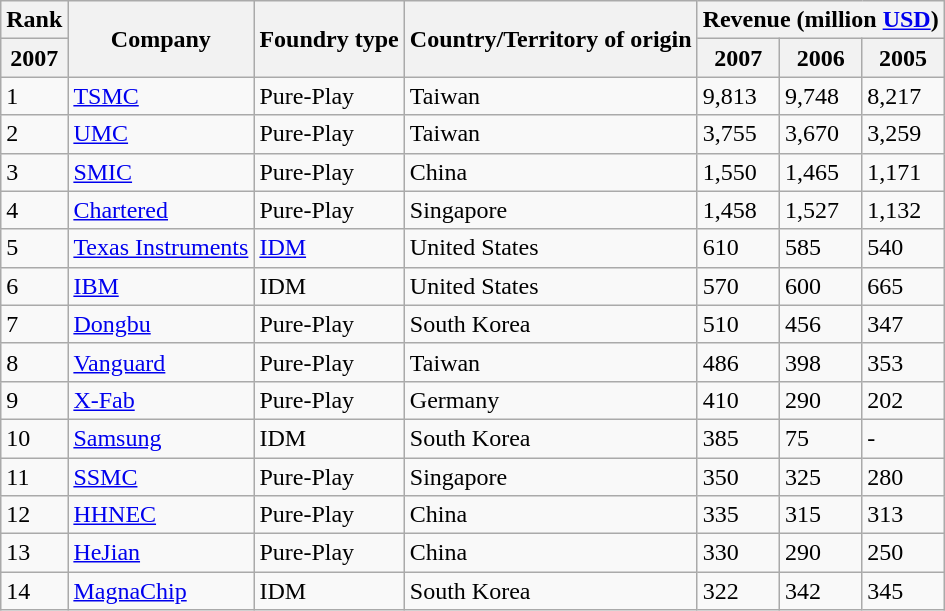<table class="wikitable" style="text-align=left;">
<tr>
<th>Rank</th>
<th Rowspan="2">Company</th>
<th Rowspan="2">Foundry type</th>
<th Rowspan="2">Country/Territory of origin</th>
<th Colspan="3">Revenue (million <a href='#'>USD</a>)</th>
</tr>
<tr>
<th>2007</th>
<th>2007</th>
<th>2006</th>
<th>2005</th>
</tr>
<tr>
<td>1</td>
<td><a href='#'>TSMC</a></td>
<td>Pure-Play</td>
<td>Taiwan</td>
<td>9,813</td>
<td>9,748</td>
<td>8,217</td>
</tr>
<tr>
<td>2</td>
<td><a href='#'>UMC</a></td>
<td>Pure-Play</td>
<td>Taiwan</td>
<td>3,755</td>
<td>3,670</td>
<td>3,259</td>
</tr>
<tr>
<td>3</td>
<td><a href='#'>SMIC</a></td>
<td>Pure-Play</td>
<td>China</td>
<td>1,550</td>
<td>1,465</td>
<td>1,171</td>
</tr>
<tr>
<td>4</td>
<td><a href='#'>Chartered</a></td>
<td>Pure-Play</td>
<td>Singapore</td>
<td>1,458</td>
<td>1,527</td>
<td>1,132</td>
</tr>
<tr>
<td>5</td>
<td><a href='#'>Texas Instruments</a></td>
<td><a href='#'>IDM</a></td>
<td>United States</td>
<td>610</td>
<td>585</td>
<td>540</td>
</tr>
<tr>
<td>6</td>
<td><a href='#'>IBM</a></td>
<td>IDM</td>
<td>United States</td>
<td>570</td>
<td>600</td>
<td>665</td>
</tr>
<tr>
<td>7</td>
<td><a href='#'>Dongbu</a></td>
<td>Pure-Play</td>
<td>South Korea</td>
<td>510</td>
<td>456</td>
<td>347</td>
</tr>
<tr>
<td>8</td>
<td><a href='#'>Vanguard</a></td>
<td>Pure-Play</td>
<td>Taiwan</td>
<td>486</td>
<td>398</td>
<td>353</td>
</tr>
<tr>
<td>9</td>
<td><a href='#'>X-Fab</a></td>
<td>Pure-Play</td>
<td>Germany</td>
<td>410</td>
<td>290</td>
<td>202</td>
</tr>
<tr>
<td>10</td>
<td><a href='#'>Samsung</a></td>
<td>IDM</td>
<td>South Korea</td>
<td>385</td>
<td>75</td>
<td>-</td>
</tr>
<tr>
<td>11</td>
<td><a href='#'>SSMC</a></td>
<td>Pure-Play</td>
<td>Singapore</td>
<td>350</td>
<td>325</td>
<td>280</td>
</tr>
<tr>
<td>12</td>
<td><a href='#'>HHNEC</a></td>
<td>Pure-Play</td>
<td>China</td>
<td>335</td>
<td>315</td>
<td>313</td>
</tr>
<tr>
<td>13</td>
<td><a href='#'>HeJian</a></td>
<td>Pure-Play</td>
<td>China</td>
<td>330</td>
<td>290</td>
<td>250</td>
</tr>
<tr>
<td>14</td>
<td><a href='#'>MagnaChip</a></td>
<td>IDM</td>
<td>South Korea</td>
<td>322</td>
<td>342</td>
<td>345</td>
</tr>
</table>
